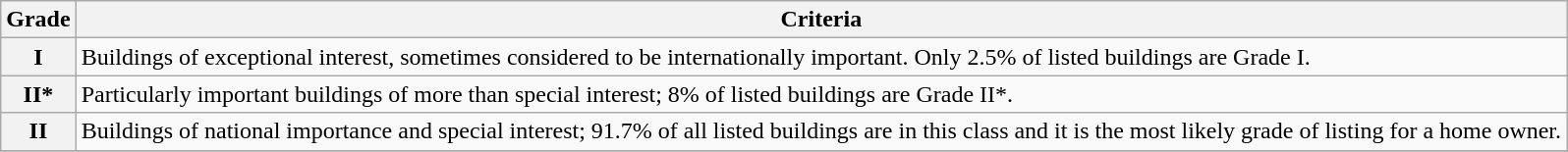<table class="wikitable" border="1">
<tr>
<th>Grade</th>
<th>Criteria</th>
</tr>
<tr>
<th>I</th>
<td>Buildings of exceptional interest, sometimes considered to be internationally important. Only 2.5% of listed buildings are Grade I.</td>
</tr>
<tr>
<th>II*</th>
<td>Particularly important buildings of more than special interest; 8% of listed buildings are Grade II*.</td>
</tr>
<tr>
<th>II</th>
<td>Buildings of national importance and special interest; 91.7% of all listed buildings are in this class and it is the most likely grade of listing for a home owner.</td>
</tr>
<tr>
</tr>
</table>
